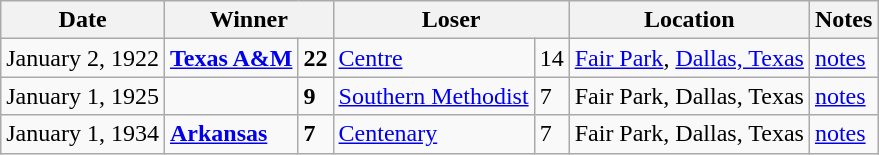<table class="wikitable">
<tr>
<th>Date</th>
<th colspan="2">Winner</th>
<th colspan="2">Loser</th>
<th>Location</th>
<th>Notes</th>
</tr>
<tr>
<td>January 2, 1922</td>
<td><strong><a href='#'>Texas A&M</a></strong></td>
<td><strong>22</strong></td>
<td><a href='#'>Centre</a></td>
<td>14</td>
<td><a href='#'>Fair Park</a>, <a href='#'>Dallas, Texas</a></td>
<td><a href='#'>notes</a></td>
</tr>
<tr>
<td>January 1, 1925</td>
<td><strong></strong></td>
<td><strong>9</strong></td>
<td><a href='#'>Southern Methodist</a></td>
<td>7</td>
<td>Fair Park, Dallas, Texas</td>
<td><a href='#'>notes</a></td>
</tr>
<tr>
<td>January 1, 1934</td>
<td><strong><a href='#'>Arkansas</a></strong></td>
<td><strong>7</strong></td>
<td><a href='#'>Centenary</a></td>
<td>7</td>
<td>Fair Park, Dallas, Texas</td>
<td><a href='#'>notes</a></td>
</tr>
</table>
